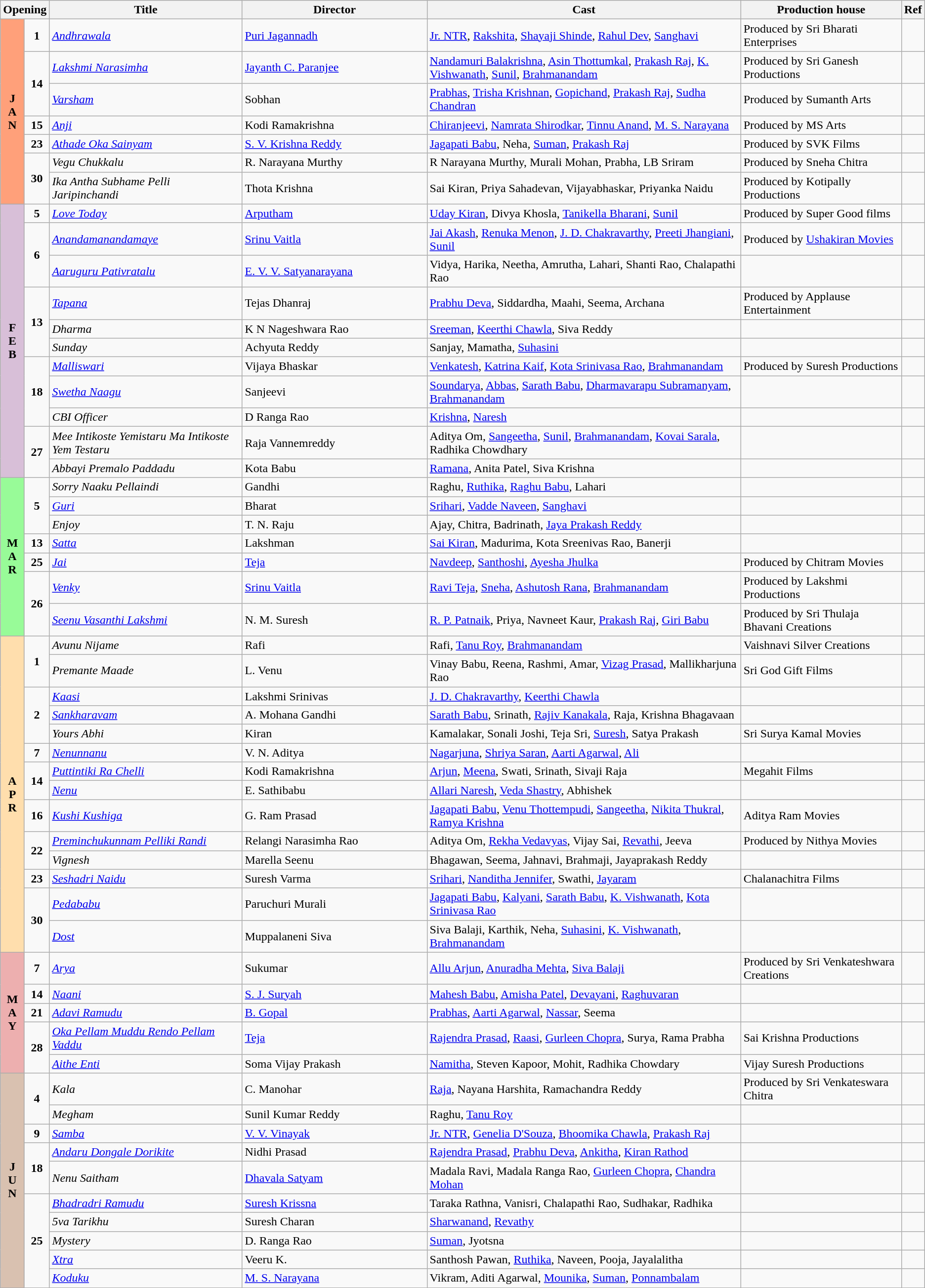<table class="wikitable sortable">
<tr style="background:#blue; text-align:center;">
<th colspan="2">Opening</th>
<th>Title</th>
<th style="width:20%;"><strong>Director</strong></th>
<th>Cast</th>
<th>Production house</th>
<th>Ref</th>
</tr>
<tr January!>
<td rowspan="7" style="text-align:center; background:#FFA07A; textcolor:#000;"><strong>J<br>A<br>N</strong></td>
<td style="text-align:center;"><strong>1</strong></td>
<td><em><a href='#'>Andhrawala</a></em></td>
<td><a href='#'>Puri Jagannadh</a></td>
<td><a href='#'>Jr. NTR</a>, <a href='#'>Rakshita</a>, <a href='#'>Shayaji Shinde</a>, <a href='#'>Rahul Dev</a>, <a href='#'>Sanghavi</a></td>
<td>Produced by Sri Bharati Enterprises</td>
<td></td>
</tr>
<tr>
<td rowspan="2" style="text-align:center;"><strong>14</strong></td>
<td><em><a href='#'>Lakshmi Narasimha</a></em></td>
<td><a href='#'>Jayanth C. Paranjee</a></td>
<td><a href='#'>Nandamuri Balakrishna</a>, <a href='#'>Asin Thottumkal</a>, <a href='#'>Prakash Raj</a>, <a href='#'>K. Vishwanath</a>, <a href='#'>Sunil</a>, <a href='#'>Brahmanandam</a></td>
<td>Produced by Sri Ganesh Productions</td>
<td></td>
</tr>
<tr>
<td><em><a href='#'>Varsham</a></em></td>
<td>Sobhan</td>
<td><a href='#'>Prabhas</a>, <a href='#'>Trisha Krishnan</a>, <a href='#'>Gopichand</a>, <a href='#'>Prakash Raj</a>, <a href='#'>Sudha Chandran</a></td>
<td>Produced by Sumanth Arts</td>
<td></td>
</tr>
<tr>
<td style="text-align:center;"><strong>15</strong></td>
<td><em><a href='#'>Anji</a></em></td>
<td>Kodi Ramakrishna</td>
<td><a href='#'>Chiranjeevi</a>, <a href='#'>Namrata Shirodkar</a>, <a href='#'>Tinnu Anand</a>, <a href='#'>M. S. Narayana</a></td>
<td>Produced by MS Arts</td>
<td></td>
</tr>
<tr>
<td style="text-align:center;"><strong>23</strong></td>
<td><em><a href='#'>Athade Oka Sainyam</a></em></td>
<td><a href='#'>S. V. Krishna Reddy</a></td>
<td><a href='#'>Jagapati Babu</a>, Neha, <a href='#'>Suman</a>, <a href='#'>Prakash Raj</a></td>
<td>Produced by SVK Films</td>
<td></td>
</tr>
<tr>
<td rowspan="2" style="text-align:center;"><strong>30</strong></td>
<td><em>Vegu Chukkalu</em></td>
<td>R. Narayana Murthy</td>
<td>R Narayana Murthy, Murali Mohan, Prabha, LB Sriram</td>
<td>Produced by Sneha Chitra</td>
<td></td>
</tr>
<tr>
<td><em>Ika Antha Subhame Pelli Jaripinchandi</em></td>
<td>Thota Krishna</td>
<td>Sai Kiran, Priya Sahadevan, Vijayabhaskar, Priyanka Naidu</td>
<td>Produced by Kotipally Productions</td>
<td></td>
</tr>
<tr February!>
<td rowspan="11"   style="text-align:center; background:thistle; textcolor:#000;"><strong>F<br>E<br>B</strong></td>
<td style="text-align:center;"><strong>5</strong></td>
<td><em><a href='#'>Love Today</a></em></td>
<td><a href='#'>Arputham</a></td>
<td><a href='#'>Uday Kiran</a>, Divya Khosla, <a href='#'>Tanikella Bharani</a>, <a href='#'>Sunil</a></td>
<td>Produced by Super Good films</td>
<td></td>
</tr>
<tr>
<td rowspan="2" style="text-align:center;"><strong>6</strong></td>
<td><em><a href='#'>Anandamanandamaye</a></em></td>
<td><a href='#'>Srinu Vaitla</a></td>
<td><a href='#'>Jai Akash</a>, <a href='#'>Renuka Menon</a>, <a href='#'>J. D. Chakravarthy</a>, <a href='#'>Preeti Jhangiani</a>, <a href='#'>Sunil</a></td>
<td>Produced by <a href='#'>Ushakiran Movies</a></td>
<td></td>
</tr>
<tr>
<td><em><a href='#'>Aaruguru Pativratalu</a></em></td>
<td><a href='#'>E. V. V. Satyanarayana</a></td>
<td>Vidya, Harika, Neetha, Amrutha, Lahari, Shanti Rao, Chalapathi Rao</td>
<td></td>
<td></td>
</tr>
<tr>
<td rowspan="3" style="text-align:center;"><strong>13</strong></td>
<td><em><a href='#'>Tapana</a></em></td>
<td>Tejas Dhanraj</td>
<td><a href='#'>Prabhu Deva</a>, Siddardha, Maahi, Seema, Archana</td>
<td>Produced by Applause Entertainment</td>
<td></td>
</tr>
<tr>
<td><em>Dharma</em></td>
<td>K N Nageshwara Rao</td>
<td><a href='#'>Sreeman</a>, <a href='#'>Keerthi Chawla</a>, Siva Reddy</td>
<td></td>
<td></td>
</tr>
<tr>
<td><em>Sunday</em></td>
<td>Achyuta Reddy</td>
<td>Sanjay, Mamatha, <a href='#'>Suhasini</a></td>
<td></td>
<td></td>
</tr>
<tr>
<td rowspan="3" style="text-align:center;"><strong>18</strong></td>
<td><em><a href='#'>Malliswari</a></em></td>
<td>Vijaya Bhaskar</td>
<td><a href='#'>Venkatesh</a>, <a href='#'>Katrina Kaif</a>, <a href='#'>Kota Srinivasa Rao</a>, <a href='#'>Brahmanandam</a></td>
<td>Produced by Suresh Productions</td>
<td></td>
</tr>
<tr>
<td><em><a href='#'>Swetha Naagu</a></em></td>
<td>Sanjeevi</td>
<td><a href='#'>Soundarya</a>, <a href='#'>Abbas</a>, <a href='#'>Sarath Babu</a>, <a href='#'>Dharmavarapu Subramanyam</a>, <a href='#'>Brahmanandam</a></td>
<td></td>
<td></td>
</tr>
<tr>
<td><em>CBI Officer</em></td>
<td>D Ranga Rao</td>
<td><a href='#'>Krishna</a>, <a href='#'>Naresh</a></td>
<td></td>
<td></td>
</tr>
<tr>
<td rowspan="2" style="text-align:center;"><strong>27</strong></td>
<td><em>Mee Intikoste Yemistaru Ma Intikoste Yem Testaru</em></td>
<td>Raja Vannemreddy</td>
<td>Aditya Om, <a href='#'>Sangeetha</a>, <a href='#'>Sunil</a>, <a href='#'>Brahmanandam</a>, <a href='#'>Kovai Sarala</a>, Radhika Chowdhary</td>
<td></td>
<td></td>
</tr>
<tr>
<td><em>Abbayi Premalo Paddadu</em></td>
<td>Kota Babu</td>
<td><a href='#'>Ramana</a>, Anita Patel, Siva Krishna</td>
<td></td>
<td></td>
</tr>
<tr March!>
<td rowspan="7"   style="text-align:center; background:#98fb98; textcolor:#000;"><strong>M<br>A<br>R</strong></td>
<td rowspan="3" style="text-align:center;"><strong>5</strong></td>
<td><em>Sorry Naaku Pellaindi</em></td>
<td>Gandhi</td>
<td>Raghu, <a href='#'>Ruthika</a>, <a href='#'>Raghu Babu</a>, Lahari</td>
<td></td>
<td></td>
</tr>
<tr>
<td><em><a href='#'>Guri</a></em></td>
<td>Bharat</td>
<td><a href='#'>Srihari</a>, <a href='#'>Vadde Naveen</a>, <a href='#'>Sanghavi</a></td>
<td></td>
<td></td>
</tr>
<tr>
<td><em>Enjoy</em></td>
<td>T. N. Raju</td>
<td>Ajay, Chitra, Badrinath, <a href='#'>Jaya Prakash Reddy</a></td>
<td></td>
<td></td>
</tr>
<tr>
<td style="text-align:center;"><strong>13</strong></td>
<td><em><a href='#'>Satta</a></em></td>
<td>Lakshman</td>
<td><a href='#'>Sai Kiran</a>, Madurima, Kota Sreenivas Rao, Banerji</td>
<td></td>
<td></td>
</tr>
<tr>
<td style="text-align:center;"><strong>25</strong></td>
<td><em><a href='#'>Jai</a></em></td>
<td><a href='#'>Teja</a></td>
<td><a href='#'>Navdeep</a>, <a href='#'>Santhoshi</a>, <a href='#'>Ayesha Jhulka</a></td>
<td>Produced by Chitram Movies</td>
<td></td>
</tr>
<tr>
<td rowspan="2" style="text-align:center;"><strong>26</strong></td>
<td><em><a href='#'>Venky</a></em></td>
<td><a href='#'>Srinu Vaitla</a></td>
<td><a href='#'>Ravi Teja</a>, <a href='#'>Sneha</a>, <a href='#'>Ashutosh Rana</a>, <a href='#'>Brahmanandam</a></td>
<td>Produced by Lakshmi Productions</td>
<td></td>
</tr>
<tr>
<td><em><a href='#'>Seenu Vasanthi Lakshmi</a></em></td>
<td>N. M. Suresh</td>
<td><a href='#'>R. P. Patnaik</a>, Priya, Navneet Kaur, <a href='#'>Prakash Raj</a>, <a href='#'>Giri Babu</a></td>
<td>Produced by Sri Thulaja Bhavani Creations</td>
<td></td>
</tr>
<tr April!>
<td rowspan="14"   style="text-align:center; background:#ffdead; textcolor:#000;"><strong>A<br>P<br>R</strong></td>
<td rowspan="2" style="text-align:center;"><strong>1</strong></td>
<td><em>Avunu Nijame </em></td>
<td>Rafi</td>
<td>Rafi, <a href='#'>Tanu Roy</a>, <a href='#'>Brahmanandam</a></td>
<td>Vaishnavi Silver Creations</td>
<td></td>
</tr>
<tr>
<td><em>Premante Maade</em></td>
<td>L. Venu</td>
<td>Vinay Babu, Reena, Rashmi, Amar, <a href='#'>Vizag Prasad</a>, Mallikharjuna Rao</td>
<td>Sri God Gift Films</td>
<td></td>
</tr>
<tr>
<td rowspan="3" style="text-align:center;"><strong>2</strong></td>
<td><em><a href='#'>Kaasi</a></em></td>
<td>Lakshmi Srinivas</td>
<td><a href='#'>J. D. Chakravarthy</a>, <a href='#'>Keerthi Chawla</a></td>
<td></td>
<td></td>
</tr>
<tr>
<td><em><a href='#'>Sankharavam</a></em></td>
<td>A. Mohana Gandhi</td>
<td><a href='#'>Sarath Babu</a>, Srinath, <a href='#'>Rajiv Kanakala</a>, Raja, Krishna Bhagavaan</td>
<td></td>
<td></td>
</tr>
<tr>
<td><em>Yours Abhi</em></td>
<td>Kiran</td>
<td>Kamalakar, Sonali Joshi, Teja Sri, <a href='#'>Suresh</a>, Satya Prakash</td>
<td>Sri Surya Kamal Movies</td>
<td></td>
</tr>
<tr>
<td style="text-align:center;"><strong>7</strong></td>
<td><em><a href='#'>Nenunnanu</a></em></td>
<td>V. N. Aditya</td>
<td><a href='#'>Nagarjuna</a>, <a href='#'>Shriya Saran</a>, <a href='#'>Aarti Agarwal</a>, <a href='#'>Ali</a></td>
<td></td>
<td></td>
</tr>
<tr>
<td rowspan="2" style="text-align:center;"><strong>14</strong></td>
<td><em><a href='#'>Puttintiki Ra Chelli</a></em></td>
<td>Kodi Ramakrishna</td>
<td><a href='#'>Arjun</a>, <a href='#'>Meena</a>, Swati, Srinath, Sivaji Raja</td>
<td>Megahit Films</td>
<td></td>
</tr>
<tr>
<td><em><a href='#'>Nenu</a></em></td>
<td>E. Sathibabu</td>
<td><a href='#'>Allari Naresh</a>, <a href='#'>Veda Shastry</a>, Abhishek</td>
<td></td>
<td></td>
</tr>
<tr>
<td style="text-align:center;"><strong>16</strong></td>
<td><em><a href='#'>Kushi Kushiga</a></em></td>
<td>G. Ram Prasad</td>
<td><a href='#'>Jagapati Babu</a>, <a href='#'>Venu Thottempudi</a>, <a href='#'>Sangeetha</a>, <a href='#'>Nikita Thukral</a>, <a href='#'>Ramya Krishna</a></td>
<td>Aditya Ram Movies</td>
<td></td>
</tr>
<tr>
<td rowspan="2" style="text-align:center;"><strong>22</strong></td>
<td><em><a href='#'>Preminchukunnam Pelliki Randi</a></em></td>
<td>Relangi Narasimha Rao</td>
<td>Aditya Om, <a href='#'>Rekha Vedavyas</a>, Vijay Sai, <a href='#'>Revathi</a>, Jeeva</td>
<td>Produced by Nithya Movies</td>
<td></td>
</tr>
<tr>
<td><em>Vignesh</em></td>
<td>Marella Seenu</td>
<td>Bhagawan, Seema, Jahnavi, Brahmaji, Jayaprakash Reddy</td>
<td></td>
<td></td>
</tr>
<tr>
<td style="text-align:center;"><strong>23</strong></td>
<td><em><a href='#'>Seshadri Naidu</a></em></td>
<td>Suresh Varma</td>
<td><a href='#'>Srihari</a>, <a href='#'>Nanditha Jennifer</a>, Swathi, <a href='#'>Jayaram</a></td>
<td>Chalanachitra Films</td>
<td></td>
</tr>
<tr>
<td rowspan="2" style="text-align:center;"><strong>30</strong></td>
<td><em><a href='#'>Pedababu</a></em></td>
<td>Paruchuri Murali</td>
<td><a href='#'>Jagapati Babu</a>, <a href='#'>Kalyani</a>, <a href='#'>Sarath Babu</a>, <a href='#'>K. Vishwanath</a>, <a href='#'>Kota Srinivasa Rao</a></td>
<td></td>
<td></td>
</tr>
<tr>
<td><em><a href='#'>Dost</a></em></td>
<td>Muppalaneni Siva</td>
<td>Siva Balaji, Karthik, Neha, <a href='#'>Suhasini</a>, <a href='#'>K. Vishwanath</a>, <a href='#'>Brahmanandam</a></td>
<td></td>
<td></td>
</tr>
<tr May!>
<td rowspan="5"   style="text-align:center; background:#edafaf; textcolor:#000;"><strong>M<br>A<br>Y</strong></td>
<td style="text-align:center;"><strong>7</strong></td>
<td><em><a href='#'>Arya</a></em></td>
<td>Sukumar</td>
<td><a href='#'>Allu Arjun</a>, <a href='#'>Anuradha Mehta</a>, <a href='#'>Siva Balaji</a></td>
<td>Produced by Sri Venkateshwara Creations</td>
<td></td>
</tr>
<tr>
<td style="text-align:center;"><strong>14</strong></td>
<td><em><a href='#'>Naani</a></em></td>
<td><a href='#'>S. J. Suryah</a></td>
<td><a href='#'>Mahesh Babu</a>, <a href='#'>Amisha Patel</a>, <a href='#'>Devayani</a>, <a href='#'>Raghuvaran</a></td>
<td></td>
<td></td>
</tr>
<tr>
<td style="text-align:center;"><strong>21</strong></td>
<td><em><a href='#'>Adavi Ramudu</a></em></td>
<td><a href='#'>B. Gopal</a></td>
<td><a href='#'>Prabhas</a>, <a href='#'>Aarti Agarwal</a>, <a href='#'>Nassar</a>, Seema</td>
<td></td>
<td></td>
</tr>
<tr>
<td rowspan="2" style="text-align:center;"><strong>28</strong></td>
<td><em><a href='#'>Oka Pellam Muddu Rendo Pellam Vaddu</a></em></td>
<td><a href='#'>Teja</a></td>
<td><a href='#'>Rajendra Prasad</a>, <a href='#'>Raasi</a>, <a href='#'>Gurleen Chopra</a>, Surya, Rama Prabha</td>
<td>Sai Krishna Productions</td>
<td></td>
</tr>
<tr>
<td><em><a href='#'>Aithe Enti</a></em></td>
<td>Soma Vijay Prakash</td>
<td><a href='#'>Namitha</a>, Steven Kapoor, Mohit, Radhika Chowdary</td>
<td>Vijay Suresh Productions</td>
<td></td>
</tr>
<tr June!>
<td rowspan="10"   style="text-align:center; background:#d9c1b0; textcolor:#000;"><strong>J<br>U<br>N</strong></td>
<td rowspan="2" style="text-align:center;"><strong>4</strong></td>
<td><em>Kala</em></td>
<td>C. Manohar</td>
<td><a href='#'>Raja</a>, Nayana Harshita, Ramachandra Reddy</td>
<td>Produced by Sri Venkateswara Chitra</td>
<td></td>
</tr>
<tr>
<td><em>Megham</em></td>
<td>Sunil Kumar Reddy</td>
<td>Raghu, <a href='#'>Tanu Roy</a></td>
<td></td>
<td></td>
</tr>
<tr>
<td style="text-align:center;"><strong>9</strong></td>
<td><em><a href='#'>Samba</a></em></td>
<td><a href='#'>V. V. Vinayak</a></td>
<td><a href='#'>Jr. NTR</a>, <a href='#'>Genelia D'Souza</a>, <a href='#'>Bhoomika Chawla</a>, <a href='#'>Prakash Raj</a></td>
<td></td>
<td></td>
</tr>
<tr>
<td rowspan="2" style="text-align:center;"><strong>18</strong></td>
<td><em><a href='#'>Andaru Dongale Dorikite</a></em></td>
<td>Nidhi Prasad</td>
<td><a href='#'>Rajendra Prasad</a>, <a href='#'>Prabhu Deva</a>, <a href='#'>Ankitha</a>, <a href='#'>Kiran Rathod</a></td>
<td></td>
<td></td>
</tr>
<tr>
<td><em>Nenu Saitham</em></td>
<td><a href='#'>Dhavala Satyam</a></td>
<td>Madala Ravi, Madala Ranga Rao, <a href='#'>Gurleen Chopra</a>, <a href='#'>Chandra Mohan</a></td>
<td></td>
<td></td>
</tr>
<tr>
<td rowspan="5" style="text-align:center;"><strong>25</strong></td>
<td><em><a href='#'>Bhadradri Ramudu</a></em></td>
<td><a href='#'>Suresh Krissna</a></td>
<td>Taraka Rathna, Vanisri, Chalapathi Rao, Sudhakar, Radhika</td>
<td></td>
<td></td>
</tr>
<tr>
<td><em>5va Tarikhu</em></td>
<td>Suresh Charan</td>
<td><a href='#'>Sharwanand</a>, <a href='#'>Revathy</a></td>
<td></td>
<td></td>
</tr>
<tr>
<td><em>Mystery</em></td>
<td>D. Ranga Rao</td>
<td><a href='#'>Suman</a>, Jyotsna</td>
<td></td>
<td></td>
</tr>
<tr>
<td><em><a href='#'>Xtra</a></em></td>
<td>Veeru K.</td>
<td>Santhosh Pawan, <a href='#'>Ruthika</a>, Naveen, Pooja, Jayalalitha</td>
<td></td>
<td></td>
</tr>
<tr>
<td><em><a href='#'>Koduku</a></em></td>
<td><a href='#'>M. S. Narayana</a></td>
<td>Vikram, Aditi Agarwal, <a href='#'>Mounika</a>, <a href='#'>Suman</a>, <a href='#'>Ponnambalam</a></td>
<td></td>
<td></td>
</tr>
</table>
